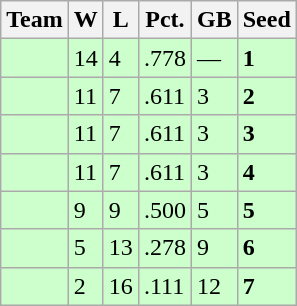<table class=wikitable>
<tr>
<th>Team</th>
<th>W</th>
<th>L</th>
<th>Pct.</th>
<th>GB</th>
<th>Seed</th>
</tr>
<tr bgcolor=ccffcc>
<td></td>
<td>14</td>
<td>4</td>
<td>.778</td>
<td>—</td>
<td><strong>1</strong></td>
</tr>
<tr bgcolor=ccffcc>
<td></td>
<td>11</td>
<td>7</td>
<td>.611</td>
<td>3</td>
<td><strong>2</strong></td>
</tr>
<tr bgcolor=ccffcc>
<td></td>
<td>11</td>
<td>7</td>
<td>.611</td>
<td>3</td>
<td><strong>3</strong></td>
</tr>
<tr bgcolor=ccffcc>
<td></td>
<td>11</td>
<td>7</td>
<td>.611</td>
<td>3</td>
<td><strong>4</strong></td>
</tr>
<tr bgcolor=ccffcc>
<td></td>
<td>9</td>
<td>9</td>
<td>.500</td>
<td>5</td>
<td><strong>5</strong></td>
</tr>
<tr bgcolor=ccffcc>
<td></td>
<td>5</td>
<td>13</td>
<td>.278</td>
<td>9</td>
<td><strong>6</strong></td>
</tr>
<tr bgcolor=ccffcc>
<td></td>
<td>2</td>
<td>16</td>
<td>.111</td>
<td>12</td>
<td><strong>7</strong></td>
</tr>
</table>
